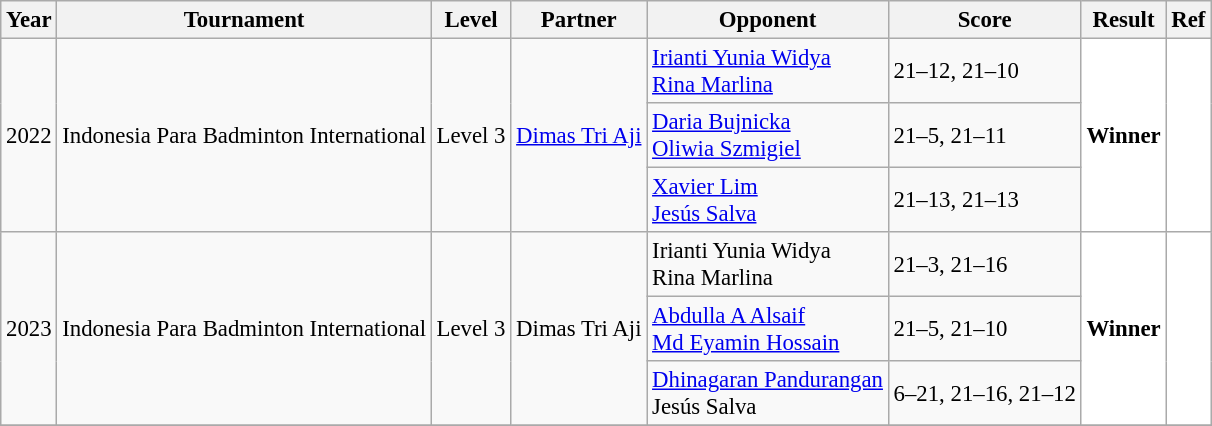<table class="sortable wikitable" style="font-size: 95%;">
<tr>
<th>Year</th>
<th>Tournament</th>
<th>Level</th>
<th>Partner</th>
<th>Opponent</th>
<th>Score</th>
<th>Result</th>
<th>Ref</th>
</tr>
<tr>
<td rowspan="3" align="center">2022</td>
<td rowspan="3" align="left">Indonesia Para Badminton International</td>
<td rowspan="3" align="left">Level 3</td>
<td rowspan="3"> <a href='#'>Dimas Tri Aji</a></td>
<td align="left"> <a href='#'>Irianti Yunia Widya</a><br> <a href='#'>Rina Marlina</a></td>
<td align="left">21–12, 21–10</td>
<td rowspan="3" style="text-align:left; background:white"> <strong>Winner</strong></td>
<td rowspan="3" style="text-align:center; background:white"></td>
</tr>
<tr>
<td align="left"> <a href='#'>Daria Bujnicka</a><br> <a href='#'>Oliwia Szmigiel</a></td>
<td align="left">21–5, 21–11</td>
</tr>
<tr>
<td align="left"> <a href='#'>Xavier Lim</a><br> <a href='#'>Jesús Salva</a></td>
<td align="left">21–13, 21–13</td>
</tr>
<tr>
<td rowspan="3" align="center">2023</td>
<td rowspan="3" align="left">Indonesia Para Badminton International</td>
<td rowspan="3" align="left">Level 3</td>
<td rowspan="3"> Dimas Tri Aji</td>
<td align="left"> Irianti Yunia Widya<br> Rina Marlina</td>
<td align="left">21–3, 21–16</td>
<td rowspan="3" style="text-align:left; background:white"> <strong>Winner</strong></td>
<td rowspan="3" style="text-align:center; background:white"></td>
</tr>
<tr>
<td align="left"> <a href='#'>Abdulla A Alsaif</a><br> <a href='#'>Md Eyamin Hossain</a></td>
<td align="left">21–5, 21–10</td>
</tr>
<tr>
<td align="left"> <a href='#'>Dhinagaran Pandurangan</a><br> Jesús Salva</td>
<td align="left">6–21, 21–16, 21–12</td>
</tr>
<tr>
</tr>
</table>
